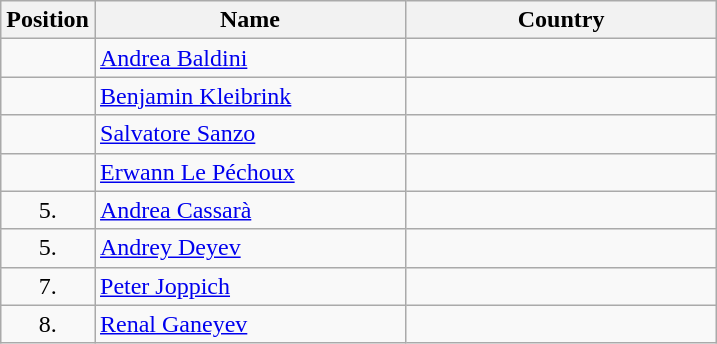<table class="wikitable">
<tr>
<th width="20">Position</th>
<th width="200">Name</th>
<th width="200">Country</th>
</tr>
<tr>
<td align="center"></td>
<td><a href='#'>Andrea Baldini</a></td>
<td></td>
</tr>
<tr>
<td align="center"></td>
<td><a href='#'>Benjamin Kleibrink</a></td>
<td></td>
</tr>
<tr>
<td align="center"></td>
<td><a href='#'>Salvatore Sanzo</a></td>
<td></td>
</tr>
<tr>
<td align="center"></td>
<td><a href='#'>Erwann Le Péchoux</a></td>
<td></td>
</tr>
<tr>
<td align="center">5.</td>
<td><a href='#'>Andrea Cassarà</a></td>
<td></td>
</tr>
<tr>
<td align="center">5.</td>
<td><a href='#'>Andrey Deyev</a></td>
<td></td>
</tr>
<tr>
<td align="center">7.</td>
<td><a href='#'>Peter Joppich</a></td>
<td></td>
</tr>
<tr>
<td align="center">8.</td>
<td><a href='#'>Renal Ganeyev</a></td>
<td></td>
</tr>
</table>
